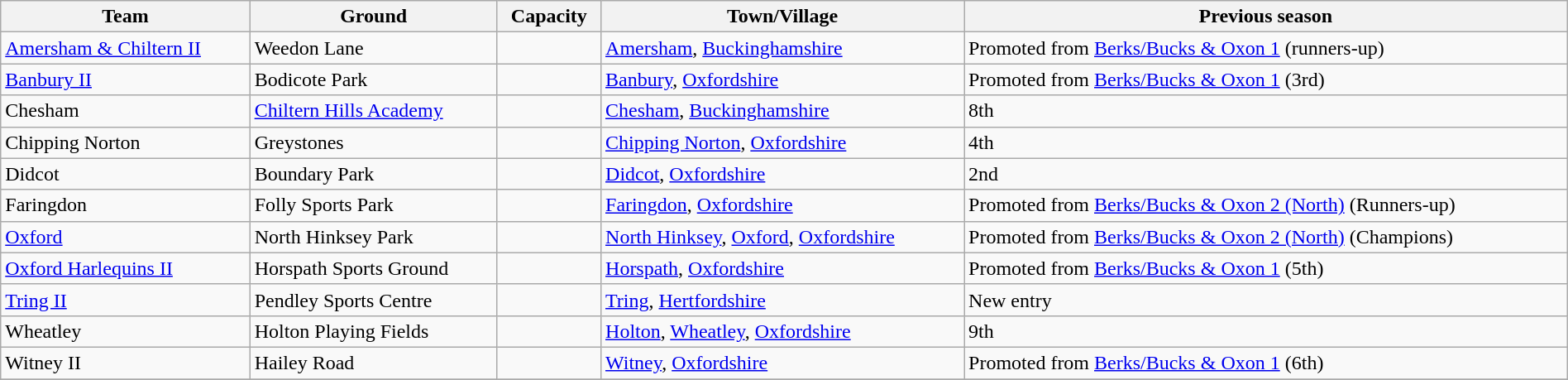<table class="wikitable sortable" width=100%>
<tr>
<th>Team</th>
<th>Ground</th>
<th>Capacity</th>
<th>Town/Village</th>
<th>Previous season</th>
</tr>
<tr>
<td><a href='#'>Amersham & Chiltern II</a></td>
<td>Weedon Lane</td>
<td></td>
<td><a href='#'>Amersham</a>, <a href='#'>Buckinghamshire</a></td>
<td>Promoted from <a href='#'>Berks/Bucks & Oxon 1</a> (runners-up)</td>
</tr>
<tr>
<td><a href='#'>Banbury II</a></td>
<td>Bodicote Park</td>
<td></td>
<td><a href='#'>Banbury</a>, <a href='#'>Oxfordshire</a></td>
<td>Promoted from <a href='#'>Berks/Bucks & Oxon 1</a> (3rd)</td>
</tr>
<tr>
<td>Chesham</td>
<td><a href='#'>Chiltern Hills Academy</a></td>
<td></td>
<td><a href='#'>Chesham</a>, <a href='#'>Buckinghamshire</a></td>
<td>8th</td>
</tr>
<tr>
<td>Chipping Norton</td>
<td>Greystones</td>
<td></td>
<td><a href='#'>Chipping Norton</a>, <a href='#'>Oxfordshire</a></td>
<td>4th</td>
</tr>
<tr>
<td>Didcot</td>
<td>Boundary Park</td>
<td></td>
<td><a href='#'>Didcot</a>, <a href='#'>Oxfordshire</a></td>
<td>2nd</td>
</tr>
<tr>
<td>Faringdon</td>
<td>Folly Sports Park</td>
<td></td>
<td><a href='#'>Faringdon</a>, <a href='#'>Oxfordshire</a></td>
<td>Promoted from  <a href='#'>Berks/Bucks & Oxon 2 (North)</a> (Runners-up)</td>
</tr>
<tr>
<td><a href='#'>Oxford</a></td>
<td>North Hinksey Park</td>
<td></td>
<td><a href='#'>North Hinksey</a>, <a href='#'>Oxford</a>, <a href='#'>Oxfordshire</a></td>
<td>Promoted from <a href='#'>Berks/Bucks & Oxon 2 (North)</a> (Champions)</td>
</tr>
<tr>
<td><a href='#'>Oxford Harlequins II</a></td>
<td>Horspath Sports Ground</td>
<td></td>
<td><a href='#'>Horspath</a>, <a href='#'>Oxfordshire</a></td>
<td>Promoted from <a href='#'>Berks/Bucks & Oxon 1</a> (5th)</td>
</tr>
<tr>
<td><a href='#'>Tring II</a></td>
<td>Pendley Sports Centre</td>
<td></td>
<td><a href='#'>Tring</a>, <a href='#'>Hertfordshire</a></td>
<td>New entry</td>
</tr>
<tr>
<td>Wheatley</td>
<td>Holton Playing Fields</td>
<td></td>
<td><a href='#'>Holton</a>, <a href='#'>Wheatley</a>, <a href='#'>Oxfordshire</a></td>
<td>9th</td>
</tr>
<tr>
<td>Witney II</td>
<td>Hailey Road</td>
<td></td>
<td><a href='#'>Witney</a>, <a href='#'>Oxfordshire</a></td>
<td>Promoted from <a href='#'>Berks/Bucks & Oxon 1</a> (6th)</td>
</tr>
<tr>
</tr>
</table>
